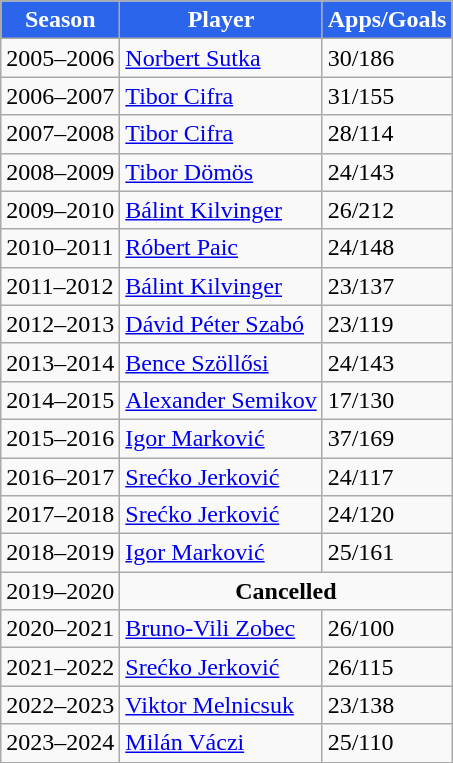<table class="wikitable">
<tr>
<th style="color:#FFFFFF; background:#2B65EC">Season</th>
<th style="color:#FFFFFF; background:#2B65EC">Player</th>
<th style="color:#FFFFFF; background:#2B65EC">Apps/Goals</th>
</tr>
<tr>
<td>2005–2006</td>
<td> <a href='#'>Norbert Sutka</a></td>
<td>30/186</td>
</tr>
<tr>
<td>2006–2007</td>
<td> <a href='#'>Tibor Cifra</a></td>
<td>31/155</td>
</tr>
<tr>
<td>2007–2008</td>
<td> <a href='#'>Tibor Cifra</a></td>
<td>28/114</td>
</tr>
<tr>
<td>2008–2009</td>
<td> <a href='#'>Tibor Dömös</a></td>
<td>24/143</td>
</tr>
<tr>
<td>2009–2010</td>
<td> <a href='#'>Bálint Kilvinger</a></td>
<td>26/212</td>
</tr>
<tr>
<td>2010–2011</td>
<td> <a href='#'>Róbert Paic</a></td>
<td>24/148</td>
</tr>
<tr>
<td>2011–2012</td>
<td> <a href='#'>Bálint Kilvinger</a></td>
<td>23/137</td>
</tr>
<tr>
<td>2012–2013</td>
<td> <a href='#'>Dávid Péter Szabó</a></td>
<td>23/119</td>
</tr>
<tr>
<td>2013–2014</td>
<td> <a href='#'>Bence Szöllősi</a></td>
<td>24/143</td>
</tr>
<tr>
<td>2014–2015</td>
<td> <a href='#'>Alexander Semikov</a></td>
<td>17/130</td>
</tr>
<tr>
<td>2015–2016</td>
<td> <a href='#'>Igor Marković</a></td>
<td>37/169</td>
</tr>
<tr>
<td>2016–2017</td>
<td> <a href='#'>Srećko Jerković</a></td>
<td>24/117</td>
</tr>
<tr>
<td>2017–2018</td>
<td> <a href='#'>Srećko Jerković</a></td>
<td>24/120</td>
</tr>
<tr>
<td>2018–2019</td>
<td> <a href='#'>Igor Marković</a></td>
<td>25/161</td>
</tr>
<tr>
<td>2019–2020</td>
<td colspan=2 align=center><strong>Cancelled</strong></td>
</tr>
<tr>
<td>2020–2021</td>
<td> <a href='#'>Bruno-Vili Zobec</a></td>
<td>26/100</td>
</tr>
<tr>
<td>2021–2022</td>
<td> <a href='#'>Srećko Jerković</a></td>
<td>26/115</td>
</tr>
<tr>
<td>2022–2023</td>
<td> <a href='#'>Viktor Melnicsuk</a></td>
<td>23/138</td>
</tr>
<tr>
<td>2023–2024</td>
<td> <a href='#'>Milán Váczi</a></td>
<td>25/110</td>
</tr>
</table>
